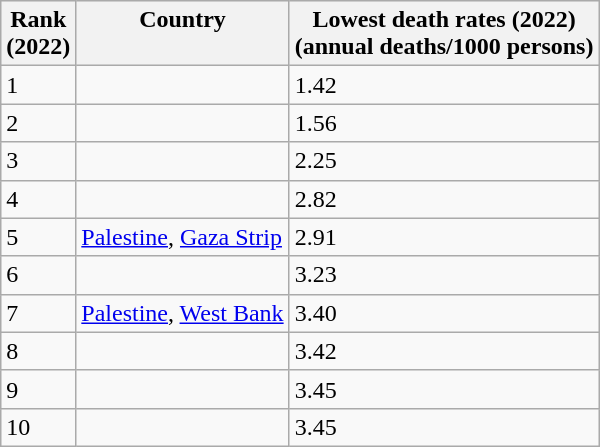<table class="wikitable">
<tr style="background:#ececec; vertical-align:top;">
<th>Rank<br>(2022)</th>
<th>Country</th>
<th>Lowest death rates (2022)<br> (annual deaths/1000 persons)</th>
</tr>
<tr>
<td>1</td>
<td></td>
<td>1.42</td>
</tr>
<tr>
<td>2</td>
<td></td>
<td>1.56</td>
</tr>
<tr>
<td>3</td>
<td></td>
<td>2.25</td>
</tr>
<tr>
<td>4</td>
<td></td>
<td>2.82</td>
</tr>
<tr>
<td>5</td>
<td> <a href='#'>Palestine</a>, <a href='#'>Gaza Strip</a></td>
<td>2.91</td>
</tr>
<tr>
<td>6</td>
<td></td>
<td>3.23</td>
</tr>
<tr>
<td>7</td>
<td> <a href='#'>Palestine</a>, <a href='#'>West Bank</a></td>
<td>3.40</td>
</tr>
<tr>
<td>8</td>
<td></td>
<td>3.42</td>
</tr>
<tr>
<td>9</td>
<td></td>
<td>3.45</td>
</tr>
<tr>
<td>10</td>
<td></td>
<td>3.45</td>
</tr>
</table>
